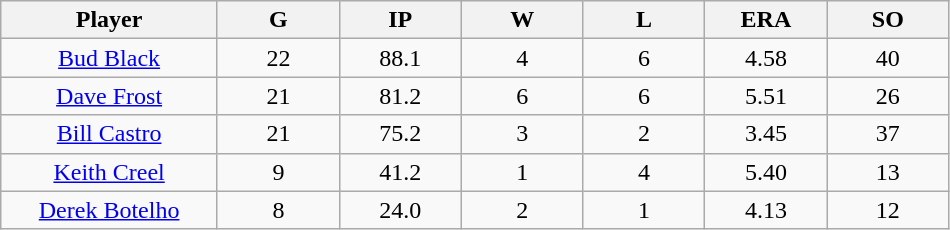<table class="wikitable sortable">
<tr>
<th bgcolor="#DDDDFF" width="16%">Player</th>
<th bgcolor="#DDDDFF" width="9%">G</th>
<th bgcolor="#DDDDFF" width="9%">IP</th>
<th bgcolor="#DDDDFF" width="9%">W</th>
<th bgcolor="#DDDDFF" width="9%">L</th>
<th bgcolor="#DDDDFF" width="9%">ERA</th>
<th bgcolor="#DDDDFF" width="9%">SO</th>
</tr>
<tr align="center">
<td><a href='#'>Bud Black</a></td>
<td>22</td>
<td>88.1</td>
<td>4</td>
<td>6</td>
<td>4.58</td>
<td>40</td>
</tr>
<tr align="center">
<td><a href='#'>Dave Frost</a></td>
<td>21</td>
<td>81.2</td>
<td>6</td>
<td>6</td>
<td>5.51</td>
<td>26</td>
</tr>
<tr align="center">
<td><a href='#'>Bill Castro</a></td>
<td>21</td>
<td>75.2</td>
<td>3</td>
<td>2</td>
<td>3.45</td>
<td>37</td>
</tr>
<tr align="center">
<td><a href='#'>Keith Creel</a></td>
<td>9</td>
<td>41.2</td>
<td>1</td>
<td>4</td>
<td>5.40</td>
<td>13</td>
</tr>
<tr align="center">
<td><a href='#'>Derek Botelho</a></td>
<td>8</td>
<td>24.0</td>
<td>2</td>
<td>1</td>
<td>4.13</td>
<td>12</td>
</tr>
</table>
